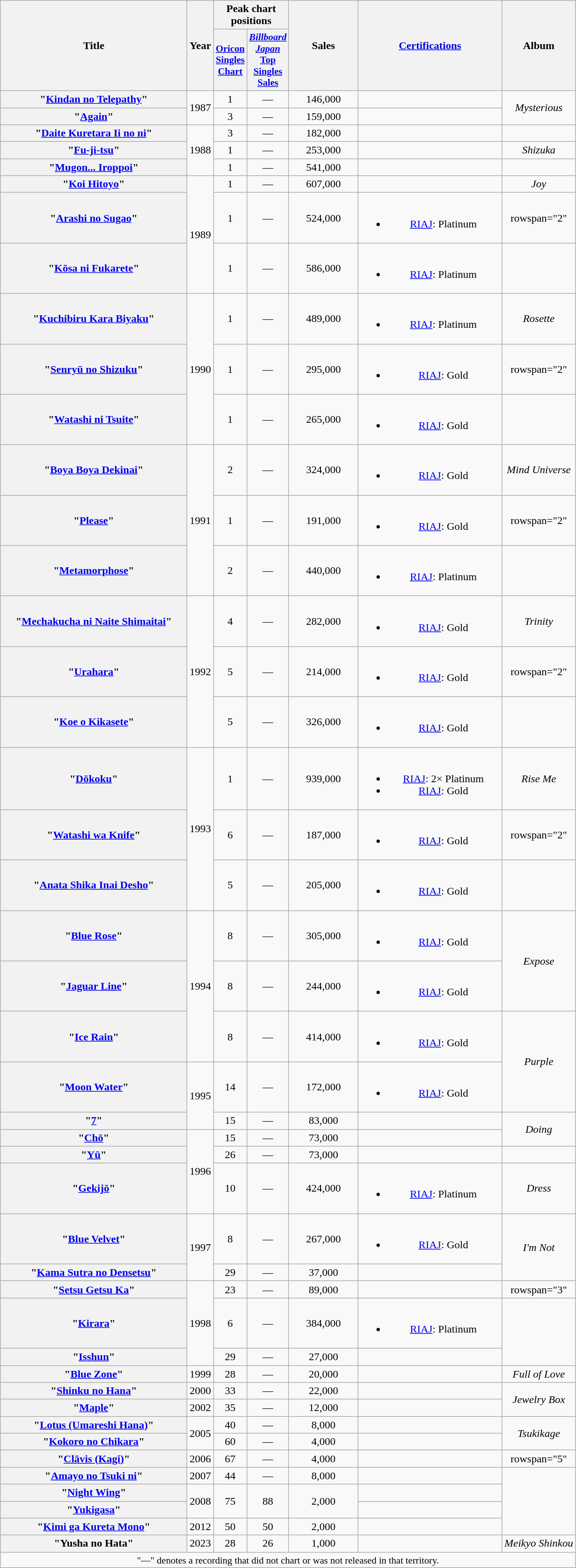<table class="wikitable plainrowheaders" style="text-align:center;">
<tr>
<th scope="col" rowspan="2" style="width:17em;">Title</th>
<th scope="col" rowspan="2" style="width:1em;">Year</th>
<th scope="col" colspan="2">Peak chart positions</th>
<th scope="col" rowspan="2" style="width:6em;">Sales</th>
<th scope="col" rowspan="2" style="width:13em;"><a href='#'>Certifications</a></th>
<th scope="col" rowspan="2">Album</th>
</tr>
<tr>
<th scope="col" style="width:2.5em;font-size:90%;"><a href='#'>Oricon Singles Chart</a><br></th>
<th scope="col" style="width:2.5em;font-size:90%;"><a href='#'><em>Billboard Japan</em> Top Singles Sales</a><br></th>
</tr>
<tr>
<th scope="row">"<a href='#'>Kindan no Telepathy</a>"</th>
<td rowspan="2">1987</td>
<td>1</td>
<td>—</td>
<td>146,000</td>
<td></td>
<td rowspan="2"><em>Mysterious</em></td>
</tr>
<tr>
<th scope="row">"<a href='#'>Again</a>"</th>
<td>3</td>
<td>—</td>
<td>159,000</td>
<td></td>
</tr>
<tr>
<th scope="row">"<a href='#'>Daite Kuretara Ii no ni</a>"</th>
<td rowspan="3">1988</td>
<td>3</td>
<td>—</td>
<td>182,000</td>
<td></td>
<td></td>
</tr>
<tr>
<th scope="row">"<a href='#'>Fu-ji-tsu</a>"</th>
<td>1</td>
<td>—</td>
<td>253,000</td>
<td></td>
<td><em>Shizuka</em></td>
</tr>
<tr>
<th scope="row">"<a href='#'>Mugon... Iroppoi</a>"</th>
<td>1</td>
<td>—</td>
<td>541,000</td>
<td></td>
<td></td>
</tr>
<tr>
<th scope="row">"<a href='#'>Koi Hitoyo</a>"</th>
<td rowspan="3">1989</td>
<td>1</td>
<td>—</td>
<td>607,000</td>
<td></td>
<td><em>Joy</em></td>
</tr>
<tr>
<th scope="row">"<a href='#'>Arashi no Sugao</a>"</th>
<td>1</td>
<td>—</td>
<td>524,000</td>
<td><br><ul><li><a href='#'>RIAJ</a>: Platinum</li></ul></td>
<td>rowspan="2" </td>
</tr>
<tr>
<th scope="row">"<a href='#'>Kōsa ni Fukarete</a>"</th>
<td>1</td>
<td>—</td>
<td>586,000</td>
<td><br><ul><li><a href='#'>RIAJ</a>: Platinum</li></ul></td>
</tr>
<tr>
<th scope="row">"<a href='#'>Kuchibiru Kara Biyaku</a>"</th>
<td rowspan="3">1990</td>
<td>1</td>
<td>—</td>
<td>489,000</td>
<td><br><ul><li><a href='#'>RIAJ</a>: Platinum</li></ul></td>
<td><em>Rosette</em></td>
</tr>
<tr>
<th scope="row">"<a href='#'>Senryū no Shizuku</a>"</th>
<td>1</td>
<td>—</td>
<td>295,000</td>
<td><br><ul><li><a href='#'>RIAJ</a>: Gold</li></ul></td>
<td>rowspan="2" </td>
</tr>
<tr>
<th scope="row">"<a href='#'>Watashi ni Tsuite</a>"</th>
<td>1</td>
<td>—</td>
<td>265,000</td>
<td><br><ul><li><a href='#'>RIAJ</a>: Gold</li></ul></td>
</tr>
<tr>
<th scope="row">"<a href='#'>Boya Boya Dekinai</a>"</th>
<td rowspan="3">1991</td>
<td>2</td>
<td>—</td>
<td>324,000</td>
<td><br><ul><li><a href='#'>RIAJ</a>: Gold</li></ul></td>
<td><em>Mind Universe</em></td>
</tr>
<tr>
<th scope="row">"<a href='#'>Please</a>"</th>
<td>1</td>
<td>—</td>
<td>191,000</td>
<td><br><ul><li><a href='#'>RIAJ</a>: Gold</li></ul></td>
<td>rowspan="2" </td>
</tr>
<tr>
<th scope="row">"<a href='#'>Metamorphose</a>"</th>
<td>2</td>
<td>—</td>
<td>440,000</td>
<td><br><ul><li><a href='#'>RIAJ</a>: Platinum</li></ul></td>
</tr>
<tr>
<th scope="row">"<a href='#'>Mechakucha ni Naite Shimaitai</a>"</th>
<td rowspan="3">1992</td>
<td>4</td>
<td>—</td>
<td>282,000</td>
<td><br><ul><li><a href='#'>RIAJ</a>: Gold</li></ul></td>
<td><em>Trinity</em></td>
</tr>
<tr>
<th scope="row">"<a href='#'>Urahara</a>"</th>
<td>5</td>
<td>—</td>
<td>214,000</td>
<td><br><ul><li><a href='#'>RIAJ</a>: Gold</li></ul></td>
<td>rowspan="2" </td>
</tr>
<tr>
<th scope="row">"<a href='#'>Koe o Kikasete</a>"</th>
<td>5</td>
<td>—</td>
<td>326,000</td>
<td><br><ul><li><a href='#'>RIAJ</a>: Gold</li></ul></td>
</tr>
<tr>
<th scope="row">"<a href='#'>Dōkoku</a>"</th>
<td rowspan="3">1993</td>
<td>1</td>
<td>—</td>
<td>939,000</td>
<td><br><ul><li><a href='#'>RIAJ</a>: 2× Platinum</li><li><a href='#'>RIAJ</a>: Gold</li></ul></td>
<td><em>Rise Me</em></td>
</tr>
<tr>
<th scope="row">"<a href='#'>Watashi wa Knife</a>"</th>
<td>6</td>
<td>—</td>
<td>187,000</td>
<td><br><ul><li><a href='#'>RIAJ</a>: Gold</li></ul></td>
<td>rowspan="2" </td>
</tr>
<tr>
<th scope="row">"<a href='#'>Anata Shika Inai Desho</a>"</th>
<td>5</td>
<td>—</td>
<td>205,000</td>
<td><br><ul><li><a href='#'>RIAJ</a>: Gold</li></ul></td>
</tr>
<tr>
<th scope="row">"<a href='#'>Blue Rose</a>"</th>
<td rowspan="3">1994</td>
<td>8</td>
<td>—</td>
<td>305,000</td>
<td><br><ul><li><a href='#'>RIAJ</a>: Gold</li></ul></td>
<td rowspan="2"><em>Expose</em></td>
</tr>
<tr>
<th scope="row">"<a href='#'>Jaguar Line</a>"</th>
<td>8</td>
<td>—</td>
<td>244,000</td>
<td><br><ul><li><a href='#'>RIAJ</a>: Gold</li></ul></td>
</tr>
<tr>
<th scope="row">"<a href='#'>Ice Rain</a>"</th>
<td>8</td>
<td>—</td>
<td>414,000</td>
<td><br><ul><li><a href='#'>RIAJ</a>: Gold</li></ul></td>
<td rowspan="2"><em>Purple</em></td>
</tr>
<tr>
<th scope="row">"<a href='#'>Moon Water</a>"</th>
<td rowspan="2">1995</td>
<td>14</td>
<td>—</td>
<td>172,000</td>
<td><br><ul><li><a href='#'>RIAJ</a>: Gold</li></ul></td>
</tr>
<tr>
<th scope="row">"<a href='#'>7</a>"</th>
<td>15</td>
<td>—</td>
<td>83,000</td>
<td></td>
<td rowspan="2"><em>Doing</em></td>
</tr>
<tr>
<th scope="row">"<a href='#'>Chō</a>"</th>
<td rowspan="3">1996</td>
<td>15</td>
<td>—</td>
<td>73,000</td>
</tr>
<tr>
<th scope="row">"<a href='#'>Yū</a>"</th>
<td>26</td>
<td>—</td>
<td>73,000</td>
<td></td>
<td></td>
</tr>
<tr>
<th scope="row">"<a href='#'>Gekijō</a>"</th>
<td>10</td>
<td>—</td>
<td>424,000</td>
<td><br><ul><li><a href='#'>RIAJ</a>: Platinum</li></ul></td>
<td><em>Dress</em></td>
</tr>
<tr>
<th scope="row">"<a href='#'>Blue Velvet</a>"</th>
<td rowspan="2">1997</td>
<td>8</td>
<td>—</td>
<td>267,000</td>
<td><br><ul><li><a href='#'>RIAJ</a>: Gold</li></ul></td>
<td rowspan="2"><em>I'm Not</em></td>
</tr>
<tr>
<th scope="row">"<a href='#'>Kama Sutra no Densetsu</a>"</th>
<td>29</td>
<td>—</td>
<td>37,000</td>
<td></td>
</tr>
<tr>
<th scope="row">"<a href='#'>Setsu Getsu Ka</a>"</th>
<td rowspan="3">1998</td>
<td>23</td>
<td>—</td>
<td>89,000</td>
<td></td>
<td>rowspan="3" </td>
</tr>
<tr>
<th scope="row">"<a href='#'>Kirara</a>"</th>
<td>6</td>
<td>—</td>
<td>384,000</td>
<td><br><ul><li><a href='#'>RIAJ</a>: Platinum</li></ul></td>
</tr>
<tr>
<th scope="row">"<a href='#'>Isshun</a>"</th>
<td>29</td>
<td>—</td>
<td>27,000</td>
<td></td>
</tr>
<tr>
<th scope="row">"<a href='#'>Blue Zone</a>"</th>
<td>1999</td>
<td>28</td>
<td>—</td>
<td>20,000</td>
<td></td>
<td><em>Full of Love</em></td>
</tr>
<tr>
<th scope="row">"<a href='#'>Shinku no Hana</a>"</th>
<td>2000</td>
<td>33</td>
<td>—</td>
<td>22,000</td>
<td></td>
<td rowspan="2"><em>Jewelry Box</em></td>
</tr>
<tr>
<th scope="row">"<a href='#'>Maple</a>"</th>
<td>2002</td>
<td>35</td>
<td>—</td>
<td>12,000</td>
<td></td>
</tr>
<tr>
<th scope="row">"<a href='#'>Lotus (Umareshi Hana)</a>"</th>
<td rowspan="2">2005</td>
<td>40</td>
<td>—</td>
<td>8,000</td>
<td></td>
<td rowspan="2"><em>Tsukikage</em></td>
</tr>
<tr>
<th scope="row">"<a href='#'>Kokoro no Chikara</a>"</th>
<td>60</td>
<td>—</td>
<td>4,000</td>
<td></td>
</tr>
<tr>
<th scope="row">"<a href='#'>Clāvis (Kagi)</a>"</th>
<td>2006</td>
<td>67</td>
<td>—</td>
<td>4,000</td>
<td></td>
<td>rowspan="5" </td>
</tr>
<tr>
<th scope="row">"<a href='#'>Amayo no Tsuki ni</a>"</th>
<td>2007</td>
<td>44</td>
<td>—</td>
<td>8,000</td>
<td></td>
</tr>
<tr>
<th scope="row">"<a href='#'>Night Wing</a>"</th>
<td rowspan="2">2008</td>
<td rowspan="2">75</td>
<td rowspan="2">88</td>
<td rowspan="2">2,000</td>
<td></td>
</tr>
<tr>
<th scope="row">"<a href='#'>Yukigasa</a>"</th>
<td></td>
</tr>
<tr>
<th scope="row">"<a href='#'>Kimi ga Kureta Mono</a>"</th>
<td>2012</td>
<td>50</td>
<td>50</td>
<td>2,000</td>
<td></td>
</tr>
<tr>
<th scope="row">"Yusha no Hata"</th>
<td>2023</td>
<td>28</td>
<td>26</td>
<td>1,000</td>
<td></td>
<td><em>Meikyo Shinkou</em></td>
</tr>
<tr>
<td colspan="7" style="font-size:90%">"—" denotes a recording that did not chart or was not released in that territory.</td>
</tr>
</table>
